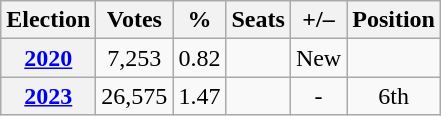<table class=wikitable style=text-align:center>
<tr>
<th><strong>Election</strong></th>
<th><strong>Votes</strong></th>
<th><strong>%</strong></th>
<th><strong>Seats</strong></th>
<th><strong>+/–</strong></th>
<th><strong>Position</strong></th>
</tr>
<tr>
<th><a href='#'>2020</a></th>
<td>7,253</td>
<td>0.82</td>
<td></td>
<td>New</td>
<td></td>
</tr>
<tr>
<th><a href='#'>2023</a></th>
<td>26,575</td>
<td>1.47</td>
<td></td>
<td>-</td>
<td> 6th</td>
</tr>
</table>
